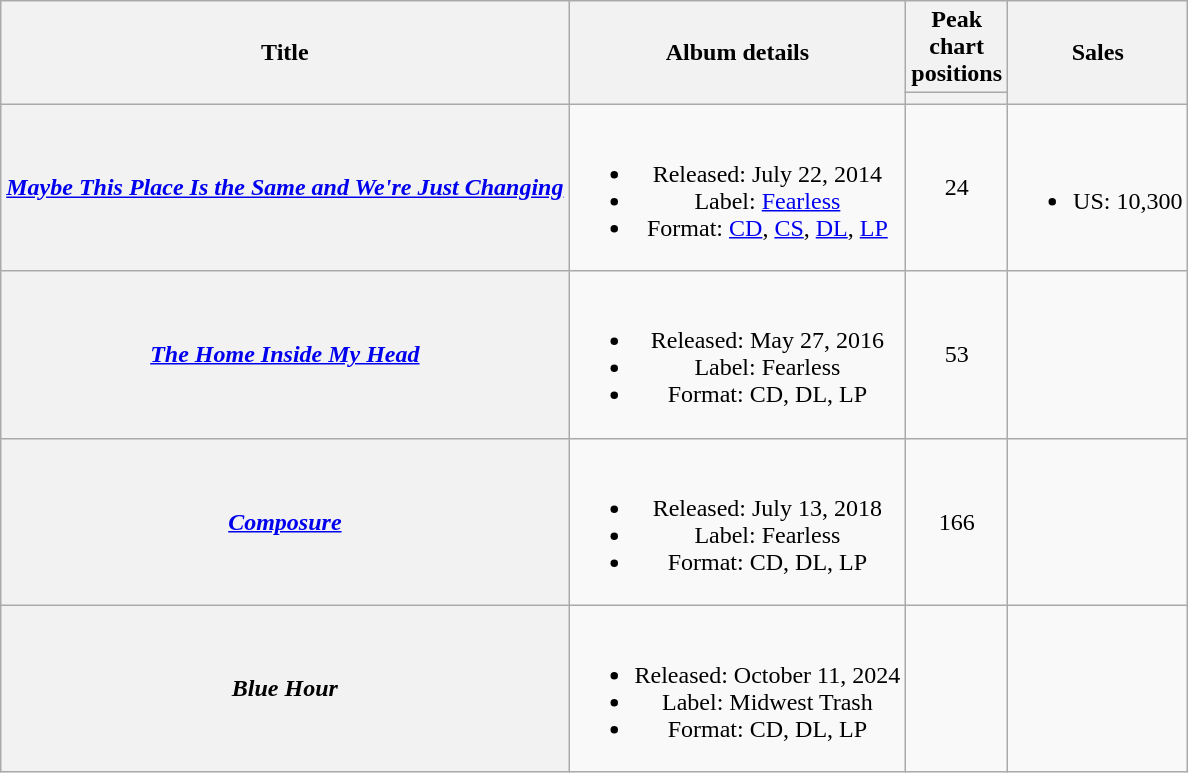<table class="wikitable plainrowheaders" style="text-align:center;">
<tr>
<th scope="col" rowspan="2">Title</th>
<th scope="col" rowspan="2">Album details</th>
<th scope="col" colspan="1">Peak chart<br>positions</th>
<th scope="col" rowspan="2">Sales</th>
</tr>
<tr>
<th style="width:30px;"></th>
</tr>
<tr>
<th scope="row"><em><a href='#'>Maybe This Place Is the Same and We're Just Changing</a></em></th>
<td><br><ul><li>Released: July 22, 2014</li><li>Label: <a href='#'>Fearless</a> </li><li>Format: <a href='#'>CD</a>, <a href='#'>CS</a>, <a href='#'>DL</a>, <a href='#'>LP</a></li></ul></td>
<td>24</td>
<td><br><ul><li>US: 10,300</li></ul></td>
</tr>
<tr>
<th scope="row"><em><a href='#'>The Home Inside My Head</a></em></th>
<td><br><ul><li>Released: May 27, 2016</li><li>Label: Fearless</li><li>Format: CD, DL, LP</li></ul></td>
<td>53</td>
<td></td>
</tr>
<tr>
<th scope="row"><em><a href='#'>Composure</a></em></th>
<td><br><ul><li>Released: July 13, 2018</li><li>Label: Fearless</li><li>Format: CD, DL, LP</li></ul></td>
<td>166</td>
<td></td>
</tr>
<tr>
<th scope="row"><em>Blue Hour</em></th>
<td><br><ul><li>Released: October 11, 2024</li><li>Label: Midwest Trash</li><li>Format: CD, DL, LP</li></ul></td>
<td></td>
<td></td>
</tr>
</table>
